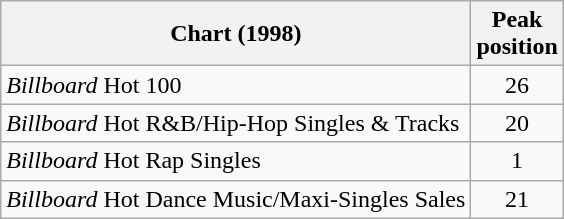<table class="wikitable">
<tr>
<th>Chart (1998)</th>
<th>Peak<br>position</th>
</tr>
<tr>
<td><em>Billboard</em> Hot 100</td>
<td align="center">26</td>
</tr>
<tr>
<td><em>Billboard</em> Hot R&B/Hip-Hop Singles & Tracks</td>
<td align="center">20</td>
</tr>
<tr>
<td><em>Billboard</em> Hot Rap Singles</td>
<td align="center">1</td>
</tr>
<tr>
<td><em>Billboard</em> Hot Dance Music/Maxi-Singles Sales</td>
<td align="center">21</td>
</tr>
</table>
